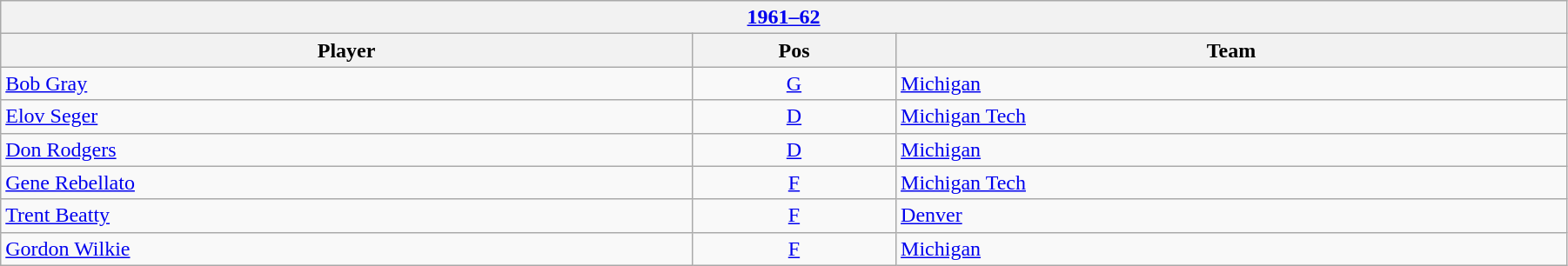<table class="wikitable" width=95%>
<tr>
<th colspan=3><a href='#'>1961–62</a></th>
</tr>
<tr>
<th>Player</th>
<th>Pos</th>
<th>Team</th>
</tr>
<tr>
<td><a href='#'>Bob Gray</a></td>
<td align=center><a href='#'>G</a></td>
<td><a href='#'>Michigan</a></td>
</tr>
<tr>
<td><a href='#'>Elov Seger</a></td>
<td align=center><a href='#'>D</a></td>
<td><a href='#'>Michigan Tech</a></td>
</tr>
<tr>
<td><a href='#'>Don Rodgers</a></td>
<td align=center><a href='#'>D</a></td>
<td><a href='#'>Michigan</a></td>
</tr>
<tr>
<td><a href='#'>Gene Rebellato</a></td>
<td align=center><a href='#'>F</a></td>
<td><a href='#'>Michigan Tech</a></td>
</tr>
<tr>
<td><a href='#'>Trent Beatty</a></td>
<td align=center><a href='#'>F</a></td>
<td><a href='#'>Denver</a></td>
</tr>
<tr>
<td><a href='#'>Gordon Wilkie</a></td>
<td align=center><a href='#'>F</a></td>
<td><a href='#'>Michigan</a></td>
</tr>
</table>
